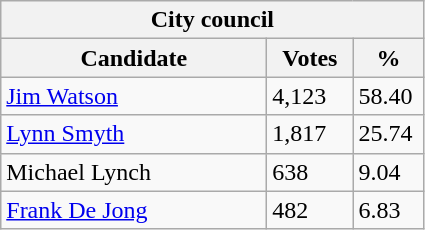<table class="wikitable">
<tr>
<th colspan="3">City council</th>
</tr>
<tr>
<th style="width: 170px">Candidate</th>
<th style="width: 50px">Votes</th>
<th style="width: 40px">%</th>
</tr>
<tr>
<td><a href='#'>Jim Watson</a></td>
<td>4,123</td>
<td>58.40</td>
</tr>
<tr>
<td><a href='#'>Lynn Smyth</a></td>
<td>1,817</td>
<td>25.74</td>
</tr>
<tr>
<td>Michael Lynch</td>
<td>638</td>
<td>9.04</td>
</tr>
<tr>
<td><a href='#'>Frank De Jong</a></td>
<td>482</td>
<td>6.83</td>
</tr>
</table>
